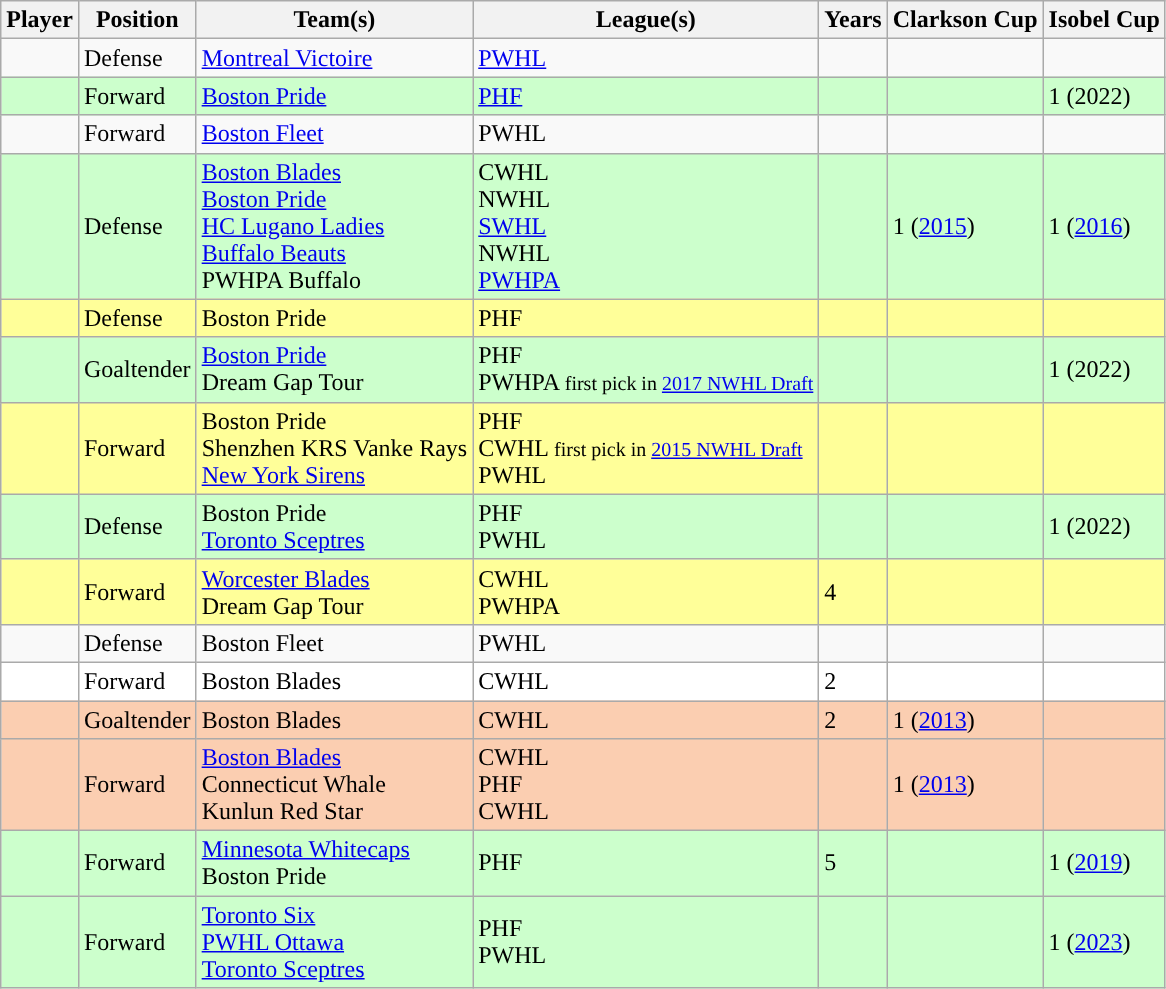<table class="wikitable sortable">
<tr>
<th>Player</th>
<th>Position</th>
<th>Team(s)</th>
<th>League(s)</th>
<th>Years</th>
<th>Clarkson Cup</th>
<th>Isobel Cup</th>
</tr>
<tr>
<td></td>
<td>Defense</td>
<td><a href='#'>Montreal Victoire</a></td>
<td><a href='#'>PWHL</a></td>
<td></td>
<td></td>
<td></td>
</tr>
<tr style="background-color: #cfc;">
<td></td>
<td>Forward</td>
<td><a href='#'>Boston Pride</a></td>
<td><a href='#'>PHF</a></td>
<td></td>
<td></td>
<td>1 (2022)</td>
</tr>
<tr>
<td></td>
<td>Forward</td>
<td><a href='#'>Boston Fleet</a></td>
<td>PWHL</td>
<td></td>
<td></td>
<td></td>
</tr>
<tr style="background-color: #cfc;">
<td></td>
<td>Defense</td>
<td><a href='#'>Boston Blades</a><br><a href='#'>Boston Pride</a><br><a href='#'>HC Lugano Ladies</a><br><a href='#'>Buffalo Beauts</a><br>PWHPA Buffalo</td>
<td>CWHL<br>NWHL<br><a href='#'>SWHL</a><br>NWHL<br><a href='#'>PWHPA</a></td>
<td></td>
<td>1 (<a href='#'>2015</a>)</td>
<td>1 (<a href='#'>2016</a>)</td>
</tr>
<tr bgcolor="FFFF99">
<td></td>
<td>Defense</td>
<td>Boston Pride</td>
<td>PHF</td>
<td></td>
<td></td>
<td></td>
</tr>
<tr style="background-color: #cfc;">
<td></td>
<td>Goaltender</td>
<td><a href='#'>Boston Pride</a><br>Dream Gap Tour</td>
<td>PHF<br>PWHPA <small>first pick in <a href='#'>2017 NWHL Draft</a></small></td>
<td></td>
<td></td>
<td>1 (2022)</td>
</tr>
<tr style="background-color: #ff9;">
<td></td>
<td>Forward</td>
<td>Boston Pride<br>Shenzhen KRS Vanke Rays<br><a href='#'>New York Sirens</a></td>
<td>PHF<br>CWHL <small>first pick in <a href='#'>2015 NWHL Draft</a></small><br>PWHL</td>
<td></td>
<td></td>
<td></td>
</tr>
<tr style="background-color: #cfc;">
<td></td>
<td>Defense</td>
<td>Boston Pride<br><a href='#'>Toronto Sceptres</a></td>
<td>PHF<br>PWHL</td>
<td></td>
<td></td>
<td>1 (2022)</td>
</tr>
<tr style="background-color: #ff9;">
<td></td>
<td>Forward</td>
<td><a href='#'>Worcester Blades</a><br>Dream Gap Tour</td>
<td>CWHL<br>PWHPA</td>
<td>4</td>
<td></td>
<td></td>
</tr>
<tr>
<td></td>
<td>Defense</td>
<td>Boston Fleet</td>
<td>PWHL</td>
<td></td>
<td></td>
<td></td>
</tr>
<tr style="background-color: #fff;">
<td></td>
<td>Forward</td>
<td>Boston Blades</td>
<td>CWHL</td>
<td>2</td>
<td></td>
<td></td>
</tr>
<tr style="background-color: #FBCEB1;">
<td></td>
<td>Goaltender</td>
<td>Boston Blades</td>
<td>CWHL</td>
<td>2</td>
<td>1 (<a href='#'>2013</a>)</td>
<td></td>
</tr>
<tr style="background-color: #FBCEB1;">
<td></td>
<td>Forward</td>
<td><a href='#'>Boston Blades</a><br>Connecticut Whale<br>Kunlun Red Star</td>
<td>CWHL<br>PHF<br>CWHL</td>
<td></td>
<td>1 (<a href='#'>2013</a>)</td>
<td></td>
</tr>
<tr style="background-color: #cfc;">
<td></td>
<td>Forward</td>
<td><a href='#'>Minnesota Whitecaps</a><br>Boston Pride</td>
<td>PHF</td>
<td>5</td>
<td></td>
<td>1 (<a href='#'>2019</a>)</td>
</tr>
<tr style="background-color: #cfc;">
<td></td>
<td>Forward</td>
<td><a href='#'>Toronto Six</a><br><a href='#'>PWHL Ottawa</a><br><a href='#'>Toronto Sceptres</a></td>
<td>PHF<br>PWHL</td>
<td></td>
<td></td>
<td>1 (<a href='#'>2023</a>)</td>
</tr>
</table>
